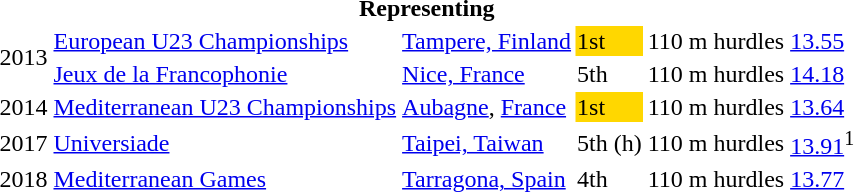<table>
<tr>
<th colspan="6">Representing </th>
</tr>
<tr>
<td rowspan=2>2013</td>
<td><a href='#'>European U23 Championships</a></td>
<td><a href='#'>Tampere, Finland</a></td>
<td bgcolor=gold>1st</td>
<td>110 m hurdles</td>
<td><a href='#'>13.55</a></td>
</tr>
<tr>
<td><a href='#'>Jeux de la Francophonie</a></td>
<td><a href='#'>Nice, France</a></td>
<td>5th</td>
<td>110 m hurdles</td>
<td><a href='#'>14.18</a></td>
</tr>
<tr>
<td>2014</td>
<td><a href='#'>Mediterranean U23 Championships</a></td>
<td><a href='#'>Aubagne</a>, <a href='#'>France</a></td>
<td bgcolor=gold>1st</td>
<td>110 m hurdles</td>
<td><a href='#'>13.64</a></td>
</tr>
<tr>
<td>2017</td>
<td><a href='#'>Universiade</a></td>
<td><a href='#'>Taipei, Taiwan</a></td>
<td>5th (h)</td>
<td>110 m hurdles</td>
<td><a href='#'>13.91</a><sup>1</sup></td>
</tr>
<tr>
<td>2018</td>
<td><a href='#'>Mediterranean Games</a></td>
<td><a href='#'>Tarragona, Spain</a></td>
<td>4th</td>
<td>110 m hurdles</td>
<td><a href='#'>13.77</a></td>
</tr>
</table>
